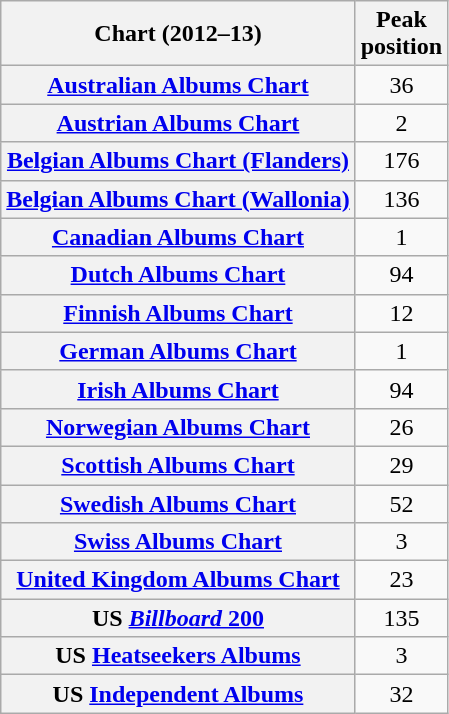<table class="wikitable plainrowheaders sortable">
<tr>
<th scope="col">Chart (2012–13)</th>
<th scope="col">Peak<br>position</th>
</tr>
<tr>
<th scope="row"><a href='#'>Australian Albums Chart</a></th>
<td align=center>36</td>
</tr>
<tr>
<th scope="row"><a href='#'>Austrian Albums Chart</a></th>
<td align=center>2</td>
</tr>
<tr>
<th scope="row"><a href='#'>Belgian Albums Chart (Flanders)</a></th>
<td align=center>176</td>
</tr>
<tr>
<th scope="row"><a href='#'>Belgian Albums Chart (Wallonia)</a></th>
<td align=center>136</td>
</tr>
<tr>
<th scope="row"><a href='#'>Canadian Albums Chart</a></th>
<td align=center>1</td>
</tr>
<tr>
<th scope="row"><a href='#'>Dutch Albums Chart</a></th>
<td align=center>94</td>
</tr>
<tr>
<th scope="row"><a href='#'>Finnish Albums Chart</a></th>
<td align=center>12</td>
</tr>
<tr>
<th scope="row"><a href='#'>German Albums Chart</a></th>
<td align=center>1</td>
</tr>
<tr>
<th scope="row"><a href='#'>Irish Albums Chart</a></th>
<td align=center>94</td>
</tr>
<tr>
<th scope="row"><a href='#'>Norwegian Albums Chart</a></th>
<td align=center>26</td>
</tr>
<tr>
<th scope="row"><a href='#'>Scottish Albums Chart</a></th>
<td align=center>29</td>
</tr>
<tr>
<th scope="row"><a href='#'>Swedish Albums Chart</a></th>
<td align=center>52</td>
</tr>
<tr>
<th scope="row"><a href='#'>Swiss Albums Chart</a></th>
<td align=center>3</td>
</tr>
<tr>
<th scope="row"><a href='#'>United Kingdom Albums Chart</a></th>
<td align=center>23</td>
</tr>
<tr>
<th scope="row">US <a href='#'><em>Billboard</em> 200</a></th>
<td align=center>135</td>
</tr>
<tr>
<th scope="row">US <a href='#'>Heatseekers Albums</a></th>
<td align=center>3</td>
</tr>
<tr>
<th scope="row">US <a href='#'>Independent Albums</a></th>
<td align=center>32</td>
</tr>
</table>
